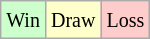<table class="wikitable">
<tr>
<td style="background-color: #CCFFCC;"><small>Win</small></td>
<td style="background-color: #FFFFCC;"><small>Draw</small></td>
<td style="background-color: #FFCCCC;"><small>Loss</small></td>
</tr>
</table>
